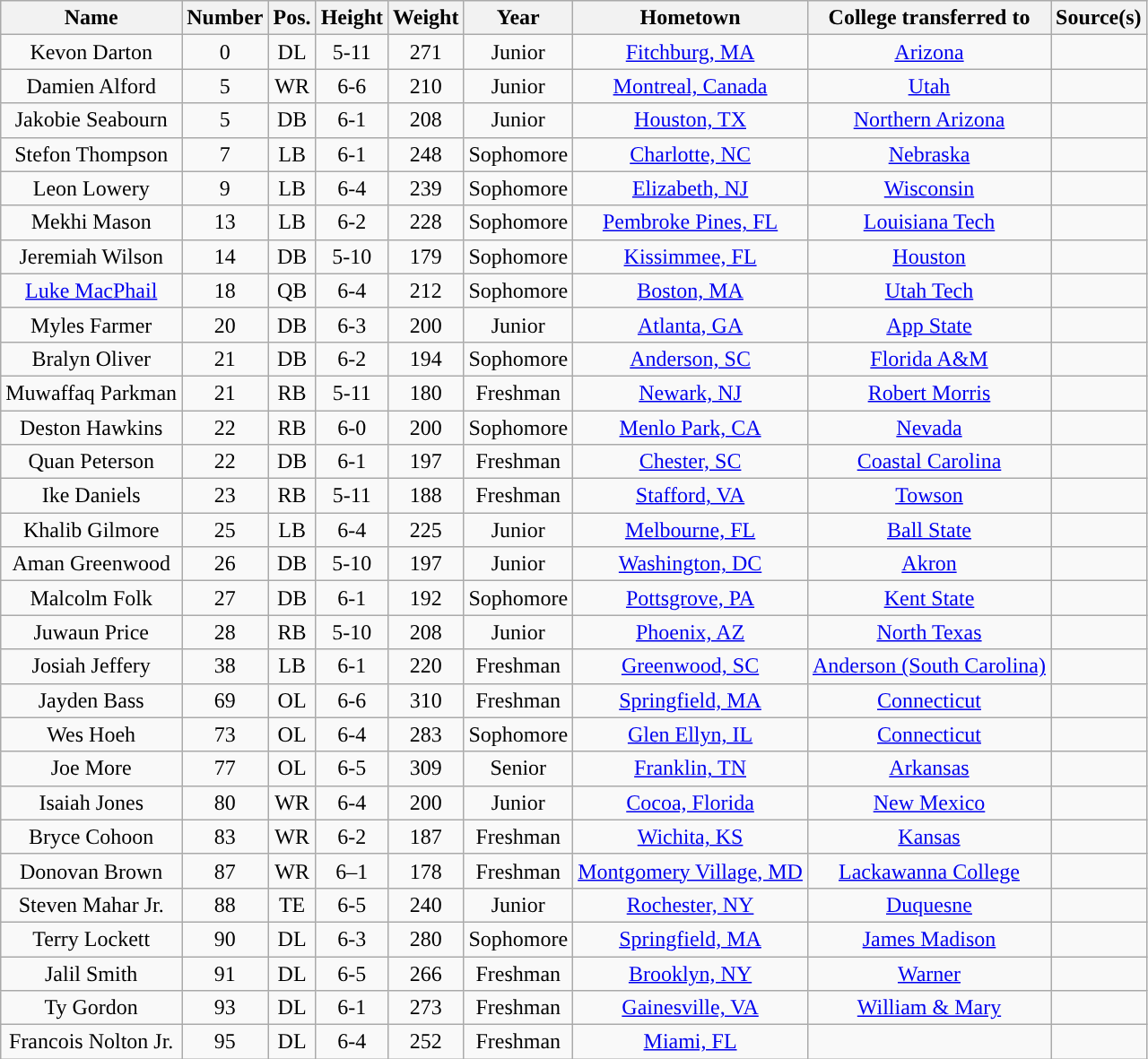<table class="wikitable sortable" border="1" style="text-align: center;">
<tr align=center>
<th>Name</th>
<th>Number</th>
<th>Pos.</th>
<th>Height</th>
<th>Weight</th>
<th>Year</th>
<th>Hometown</th>
<th>College transferred to</th>
<th>Source(s)</th>
</tr>
<tr>
<td>Kevon Darton</td>
<td>0</td>
<td>DL</td>
<td>5-11</td>
<td>271</td>
<td> Junior</td>
<td><a href='#'>Fitchburg, MA</a></td>
<td><a href='#'>Arizona</a></td>
<td></td>
</tr>
<tr>
<td>Damien Alford</td>
<td>5</td>
<td>WR</td>
<td>6-6</td>
<td>210</td>
<td>Junior</td>
<td><a href='#'>Montreal, Canada</a></td>
<td><a href='#'>Utah</a></td>
<td></td>
</tr>
<tr>
<td>Jakobie Seabourn</td>
<td>5</td>
<td>DB</td>
<td>6-1</td>
<td>208</td>
<td>Junior</td>
<td><a href='#'>Houston, TX</a></td>
<td><a href='#'>Northern Arizona</a></td>
<td></td>
</tr>
<tr>
<td>Stefon Thompson</td>
<td>7</td>
<td>LB</td>
<td>6-1</td>
<td>248</td>
<td> Sophomore</td>
<td><a href='#'>Charlotte, NC</a></td>
<td><a href='#'>Nebraska</a></td>
<td></td>
</tr>
<tr>
<td>Leon Lowery</td>
<td>9</td>
<td>LB</td>
<td>6-4</td>
<td>239</td>
<td> Sophomore</td>
<td><a href='#'>Elizabeth, NJ</a></td>
<td><a href='#'>Wisconsin</a></td>
<td></td>
</tr>
<tr>
<td>Mekhi Mason</td>
<td>13</td>
<td>LB</td>
<td>6-2</td>
<td>228</td>
<td>Sophomore</td>
<td><a href='#'>Pembroke Pines, FL</a></td>
<td><a href='#'>Louisiana Tech</a></td>
<td></td>
</tr>
<tr>
<td>Jeremiah Wilson</td>
<td>14</td>
<td>DB</td>
<td>5-10</td>
<td>179</td>
<td>Sophomore</td>
<td><a href='#'>Kissimmee, FL</a></td>
<td><a href='#'>Houston</a></td>
<td></td>
</tr>
<tr>
<td><a href='#'>Luke MacPhail</a></td>
<td>18</td>
<td>QB</td>
<td>6-4</td>
<td>212</td>
<td> Sophomore</td>
<td><a href='#'>Boston, MA</a></td>
<td><a href='#'>Utah Tech</a></td>
<td></td>
</tr>
<tr>
<td>Myles Farmer</td>
<td>20</td>
<td>DB</td>
<td>6-3</td>
<td>200</td>
<td> Junior</td>
<td><a href='#'>Atlanta, GA</a></td>
<td><a href='#'>App State</a></td>
<td></td>
</tr>
<tr>
<td>Bralyn Oliver</td>
<td>21</td>
<td>DB</td>
<td>6-2</td>
<td>194</td>
<td>Sophomore</td>
<td><a href='#'>Anderson, SC</a></td>
<td><a href='#'>Florida A&M</a></td>
<td></td>
</tr>
<tr>
<td>Muwaffaq Parkman</td>
<td>21</td>
<td>RB</td>
<td>5-11</td>
<td>180</td>
<td>Freshman</td>
<td><a href='#'>Newark, NJ</a></td>
<td><a href='#'>Robert Morris</a></td>
<td></td>
</tr>
<tr>
<td>Deston Hawkins</td>
<td>22</td>
<td>RB</td>
<td>6-0</td>
<td>200</td>
<td>Sophomore</td>
<td><a href='#'>Menlo Park, CA</a></td>
<td><a href='#'>Nevada</a></td>
<td></td>
</tr>
<tr>
<td>Quan Peterson</td>
<td>22</td>
<td>DB</td>
<td>6-1</td>
<td>197</td>
<td>Freshman</td>
<td><a href='#'> Chester, SC</a></td>
<td><a href='#'>Coastal Carolina</a></td>
<td></td>
</tr>
<tr>
<td>Ike Daniels</td>
<td>23</td>
<td>RB</td>
<td>5-11</td>
<td>188</td>
<td>Freshman</td>
<td><a href='#'>Stafford, VA</a></td>
<td><a href='#'>Towson</a></td>
<td></td>
</tr>
<tr>
<td>Khalib Gilmore</td>
<td>25</td>
<td>LB</td>
<td>6-4</td>
<td>225</td>
<td>Junior</td>
<td><a href='#'>Melbourne, FL</a></td>
<td><a href='#'>Ball State</a></td>
<td></td>
</tr>
<tr>
<td>Aman Greenwood</td>
<td>26</td>
<td>DB</td>
<td>5-10</td>
<td>197</td>
<td> Junior</td>
<td><a href='#'>Washington, DC</a></td>
<td><a href='#'>Akron</a></td>
<td></td>
</tr>
<tr>
<td>Malcolm Folk</td>
<td>27</td>
<td>DB</td>
<td>6-1</td>
<td>192</td>
<td>Sophomore</td>
<td><a href='#'>Pottsgrove, PA</a></td>
<td><a href='#'>Kent State</a></td>
<td></td>
</tr>
<tr>
<td>Juwaun Price</td>
<td>28</td>
<td>RB</td>
<td>5-10</td>
<td>208</td>
<td> Junior</td>
<td><a href='#'>Phoenix, AZ</a></td>
<td><a href='#'>North Texas</a></td>
<td></td>
</tr>
<tr>
<td>Josiah Jeffery</td>
<td>38</td>
<td>LB</td>
<td>6-1</td>
<td>220</td>
<td>Freshman</td>
<td><a href='#'>Greenwood, SC</a></td>
<td><a href='#'>Anderson (South Carolina)</a></td>
<td></td>
</tr>
<tr>
<td>Jayden Bass</td>
<td>69</td>
<td>OL</td>
<td>6-6</td>
<td>310</td>
<td>Freshman</td>
<td><a href='#'>Springfield, MA</a></td>
<td><a href='#'>Connecticut</a></td>
<td></td>
</tr>
<tr>
<td>Wes Hoeh</td>
<td>73</td>
<td>OL</td>
<td>6-4</td>
<td>283</td>
<td> Sophomore</td>
<td><a href='#'>Glen Ellyn, IL</a></td>
<td><a href='#'>Connecticut</a></td>
<td></td>
</tr>
<tr>
<td>Joe More</td>
<td>77</td>
<td>OL</td>
<td>6-5</td>
<td>309</td>
<td> Senior</td>
<td><a href='#'>Franklin, TN</a></td>
<td><a href='#'>Arkansas</a></td>
<td></td>
</tr>
<tr>
<td>Isaiah Jones</td>
<td>80</td>
<td>WR</td>
<td>6-4</td>
<td>200</td>
<td> Junior</td>
<td><a href='#'>Cocoa, Florida</a></td>
<td><a href='#'>New Mexico</a></td>
<td></td>
</tr>
<tr>
<td>Bryce Cohoon</td>
<td>83</td>
<td>WR</td>
<td>6-2</td>
<td>187</td>
<td>Freshman</td>
<td><a href='#'>Wichita, KS</a></td>
<td><a href='#'>Kansas</a></td>
<td></td>
</tr>
<tr>
<td>Donovan Brown</td>
<td>87</td>
<td>WR</td>
<td>6–1</td>
<td>178</td>
<td> Freshman</td>
<td><a href='#'>Montgomery Village, MD</a></td>
<td><a href='#'>Lackawanna College</a></td>
<td></td>
</tr>
<tr>
<td>Steven Mahar Jr.</td>
<td>88</td>
<td>TE</td>
<td>6-5</td>
<td>240</td>
<td>Junior</td>
<td><a href='#'>Rochester, NY</a></td>
<td><a href='#'>Duquesne</a></td>
<td></td>
</tr>
<tr>
<td>Terry Lockett</td>
<td>90</td>
<td>DL</td>
<td>6-3</td>
<td>280</td>
<td> Sophomore</td>
<td><a href='#'>Springfield, MA</a></td>
<td><a href='#'>James Madison</a></td>
<td></td>
</tr>
<tr>
<td>Jalil Smith</td>
<td>91</td>
<td>DL</td>
<td>6-5</td>
<td>266</td>
<td>Freshman</td>
<td><a href='#'>Brooklyn, NY</a></td>
<td><a href='#'>Warner</a></td>
<td></td>
</tr>
<tr>
<td>Ty Gordon</td>
<td>93</td>
<td>DL</td>
<td>6-1</td>
<td>273</td>
<td>Freshman</td>
<td><a href='#'>Gainesville, VA</a></td>
<td><a href='#'>William & Mary</a></td>
<td></td>
</tr>
<tr>
<td>Francois Nolton Jr.</td>
<td>95</td>
<td>DL</td>
<td>6-4</td>
<td>252</td>
<td>Freshman</td>
<td><a href='#'>Miami, FL</a></td>
<td></td>
<td></td>
</tr>
</table>
